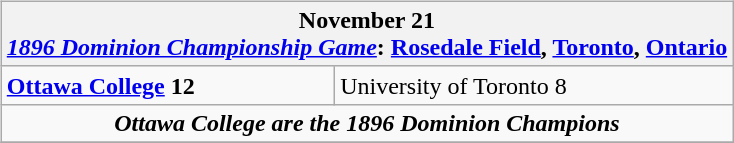<table cellspacing="10">
<tr>
<td valign="top"><br><table class="wikitable">
<tr>
<th bgcolor="#DDDDDD" colspan="4">November 21<br><a href='#'><em>1896 Dominion Championship Game</em></a>: <a href='#'>Rosedale Field</a>, <a href='#'>Toronto</a>, <a href='#'>Ontario</a></th>
</tr>
<tr>
<td><strong><a href='#'>Ottawa College</a> 12</strong></td>
<td>University of Toronto 8</td>
</tr>
<tr>
<td align="center" colspan="4"><strong><em>Ottawa College are the 1896 Dominion Champions</em></strong></td>
</tr>
<tr>
</tr>
</table>
</td>
</tr>
</table>
